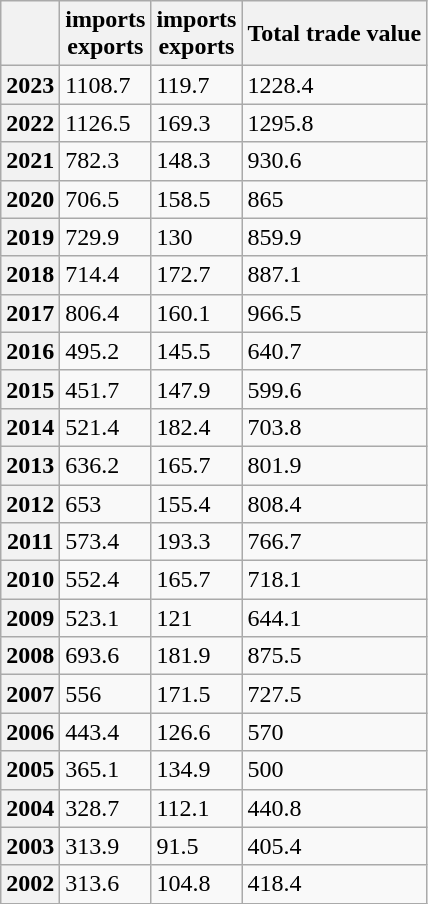<table class="wikitable">
<tr>
<th></th>
<th> imports<br> exports</th>
<th> imports<br> exports</th>
<th>Total trade value</th>
</tr>
<tr>
<th>2023</th>
<td>1108.7</td>
<td>119.7</td>
<td>1228.4</td>
</tr>
<tr>
<th>2022</th>
<td>1126.5</td>
<td>169.3</td>
<td>1295.8</td>
</tr>
<tr>
<th>2021</th>
<td>782.3</td>
<td>148.3</td>
<td>930.6</td>
</tr>
<tr>
<th>2020</th>
<td>706.5</td>
<td>158.5</td>
<td>865</td>
</tr>
<tr>
<th>2019</th>
<td>729.9</td>
<td>130</td>
<td>859.9</td>
</tr>
<tr>
<th>2018</th>
<td>714.4</td>
<td>172.7</td>
<td>887.1</td>
</tr>
<tr>
<th>2017</th>
<td>806.4</td>
<td>160.1</td>
<td>966.5</td>
</tr>
<tr>
<th>2016</th>
<td>495.2</td>
<td>145.5</td>
<td>640.7</td>
</tr>
<tr>
<th>2015</th>
<td>451.7</td>
<td>147.9</td>
<td>599.6</td>
</tr>
<tr>
<th>2014</th>
<td>521.4</td>
<td>182.4</td>
<td>703.8</td>
</tr>
<tr>
<th>2013</th>
<td>636.2</td>
<td>165.7</td>
<td>801.9</td>
</tr>
<tr>
<th>2012</th>
<td>653</td>
<td>155.4</td>
<td>808.4</td>
</tr>
<tr>
<th>2011</th>
<td>573.4</td>
<td>193.3</td>
<td>766.7</td>
</tr>
<tr>
<th>2010</th>
<td>552.4</td>
<td>165.7</td>
<td>718.1</td>
</tr>
<tr>
<th>2009</th>
<td>523.1</td>
<td>121</td>
<td>644.1</td>
</tr>
<tr>
<th>2008</th>
<td>693.6</td>
<td>181.9</td>
<td>875.5</td>
</tr>
<tr>
<th>2007</th>
<td>556</td>
<td>171.5</td>
<td>727.5</td>
</tr>
<tr>
<th>2006</th>
<td>443.4</td>
<td>126.6</td>
<td>570</td>
</tr>
<tr>
<th>2005</th>
<td>365.1</td>
<td>134.9</td>
<td>500</td>
</tr>
<tr>
<th>2004</th>
<td>328.7</td>
<td>112.1</td>
<td>440.8</td>
</tr>
<tr>
<th>2003</th>
<td>313.9</td>
<td>91.5</td>
<td>405.4</td>
</tr>
<tr>
<th>2002</th>
<td>313.6</td>
<td>104.8</td>
<td>418.4</td>
</tr>
</table>
